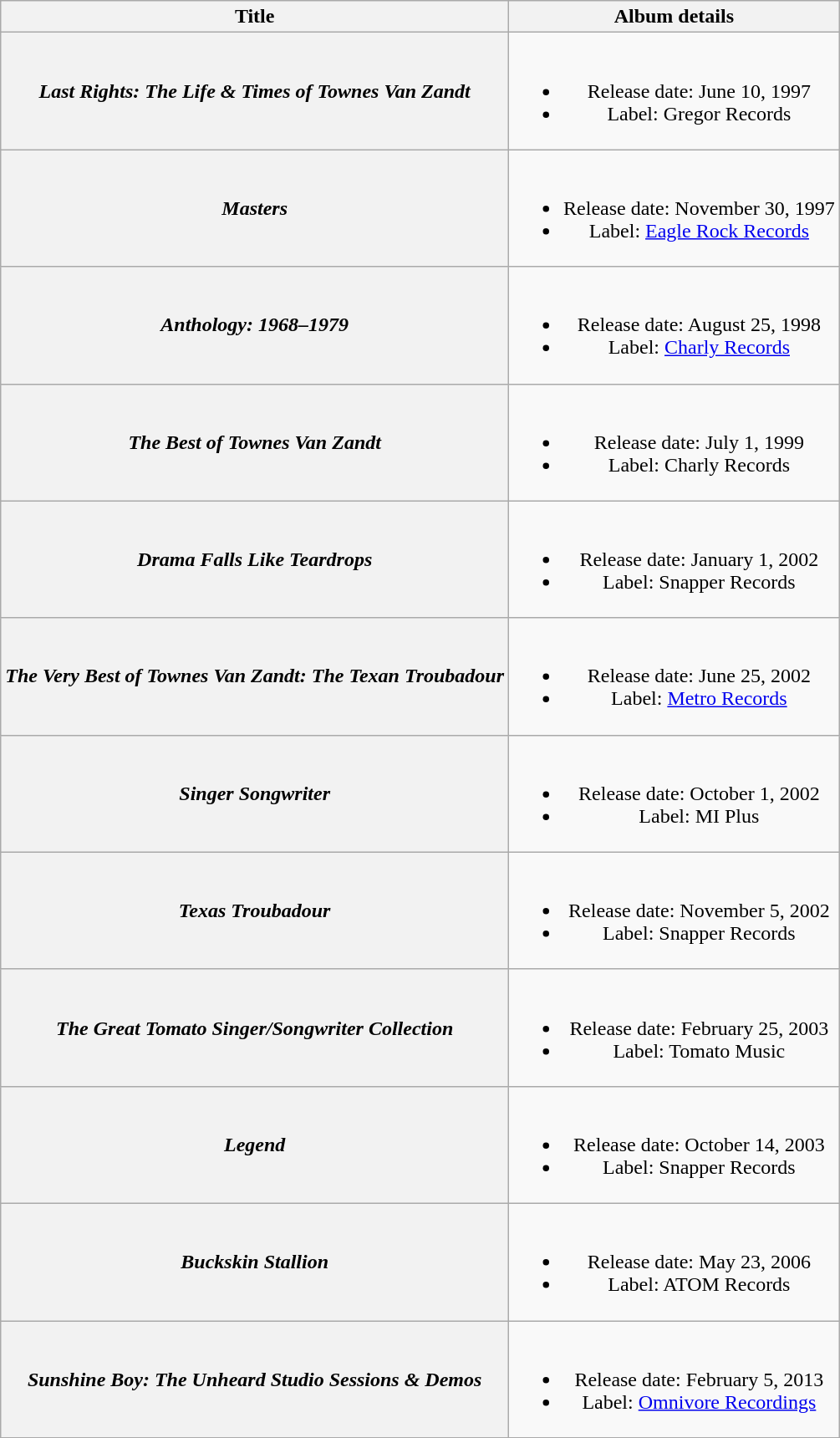<table class="wikitable plainrowheaders" style="text-align:center;">
<tr>
<th scope="col">Title</th>
<th scope="col">Album details</th>
</tr>
<tr>
<th scope="row"><em>Last Rights: The Life & Times of Townes Van Zandt</em></th>
<td><br><ul><li>Release date: June 10, 1997</li><li>Label: Gregor Records</li></ul></td>
</tr>
<tr>
<th scope="row"><em>Masters</em></th>
<td><br><ul><li>Release date: November 30, 1997</li><li>Label: <a href='#'>Eagle Rock Records</a></li></ul></td>
</tr>
<tr>
<th scope="row"><em>Anthology: 1968–1979</em></th>
<td><br><ul><li>Release date: August 25, 1998</li><li>Label: <a href='#'>Charly Records</a></li></ul></td>
</tr>
<tr>
<th scope="row"><em>The Best of Townes Van Zandt</em></th>
<td><br><ul><li>Release date: July 1, 1999</li><li>Label: Charly Records</li></ul></td>
</tr>
<tr>
<th scope="row"><em>Drama Falls Like Teardrops</em></th>
<td><br><ul><li>Release date: January 1, 2002</li><li>Label: Snapper Records</li></ul></td>
</tr>
<tr>
<th scope="row"><em>The Very Best of Townes Van Zandt: The Texan Troubadour</em></th>
<td><br><ul><li>Release date: June 25, 2002</li><li>Label: <a href='#'>Metro Records</a></li></ul></td>
</tr>
<tr>
<th scope="row"><em>Singer Songwriter</em></th>
<td><br><ul><li>Release date: October 1, 2002</li><li>Label: MI Plus</li></ul></td>
</tr>
<tr>
<th scope="row"><em>Texas Troubadour</em></th>
<td><br><ul><li>Release date: November 5, 2002</li><li>Label: Snapper Records</li></ul></td>
</tr>
<tr>
<th scope="row"><em>The Great Tomato Singer/Songwriter Collection</em></th>
<td><br><ul><li>Release date: February 25, 2003</li><li>Label: Tomato Music</li></ul></td>
</tr>
<tr>
<th scope="row"><em>Legend</em></th>
<td><br><ul><li>Release date: October 14, 2003</li><li>Label: Snapper Records</li></ul></td>
</tr>
<tr>
<th scope="row"><em>Buckskin Stallion</em></th>
<td><br><ul><li>Release date: May 23, 2006</li><li>Label: ATOM Records</li></ul></td>
</tr>
<tr>
<th scope="row"><em>Sunshine Boy: The Unheard Studio Sessions & Demos</em></th>
<td><br><ul><li>Release date: February 5, 2013</li><li>Label: <a href='#'>Omnivore Recordings</a></li></ul></td>
</tr>
<tr>
</tr>
</table>
